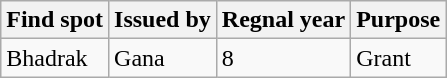<table class="wikitable">
<tr>
<th>Find spot</th>
<th>Issued by</th>
<th>Regnal year</th>
<th>Purpose</th>
</tr>
<tr>
<td>Bhadrak</td>
<td>Gana</td>
<td>8</td>
<td>Grant</td>
</tr>
</table>
